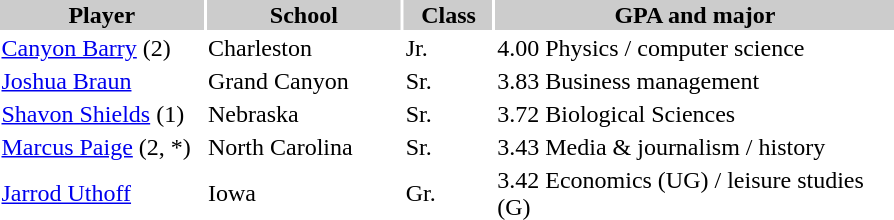<table style="width:600px" "border:'1' 'solid' 'gray' ">
<tr>
<th style="background:#ccc; width:23%;">Player</th>
<th style="background:#ccc; width:22%;">School</th>
<th style="background:#ccc; width:10%;">Class</th>
<th style="background:#ccc; width:45%;">GPA and major</th>
</tr>
<tr>
<td><a href='#'>Canyon Barry</a> (2)</td>
<td>Charleston</td>
<td>Jr.</td>
<td>4.00 Physics / computer science</td>
</tr>
<tr>
<td><a href='#'>Joshua Braun</a></td>
<td>Grand Canyon</td>
<td>Sr.</td>
<td>3.83 Business management</td>
</tr>
<tr>
<td><a href='#'>Shavon Shields</a> (1)</td>
<td>Nebraska</td>
<td>Sr.</td>
<td>3.72 Biological Sciences</td>
</tr>
<tr>
<td><a href='#'>Marcus Paige</a> (2, *)</td>
<td>North Carolina</td>
<td>Sr.</td>
<td>3.43 Media & journalism / history</td>
</tr>
<tr>
<td><a href='#'>Jarrod Uthoff</a></td>
<td>Iowa</td>
<td>Gr.</td>
<td>3.42 Economics (UG) / leisure studies (G)</td>
</tr>
</table>
